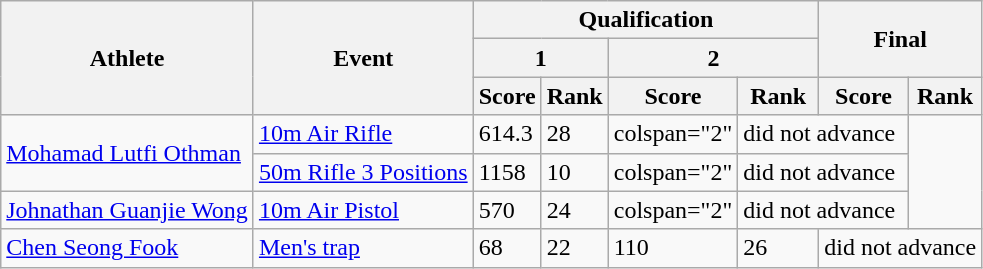<table class="wikitable">
<tr>
<th rowspan="3">Athlete</th>
<th rowspan="3">Event</th>
<th colspan="4">Qualification</th>
<th colspan="2" rowspan="2">Final</th>
</tr>
<tr>
<th colspan="2">1</th>
<th colspan="2">2</th>
</tr>
<tr>
<th>Score</th>
<th>Rank</th>
<th>Score</th>
<th>Rank</th>
<th>Score</th>
<th>Rank</th>
</tr>
<tr>
<td rowspan="2"><a href='#'>Mohamad Lutfi Othman</a></td>
<td><a href='#'>10m Air Rifle</a></td>
<td>614.3</td>
<td>28</td>
<td>colspan="2"  </td>
<td colspan="2">did not advance</td>
</tr>
<tr>
<td><a href='#'>50m Rifle 3 Positions</a></td>
<td>1158</td>
<td>10</td>
<td>colspan="2"  </td>
<td colspan="2">did not advance</td>
</tr>
<tr>
<td><a href='#'>Johnathan Guanjie Wong</a></td>
<td><a href='#'>10m Air Pistol</a></td>
<td>570</td>
<td>24</td>
<td>colspan="2"  </td>
<td colspan="2">did not advance</td>
</tr>
<tr>
<td><a href='#'>Chen Seong Fook</a></td>
<td><a href='#'>Men's trap</a></td>
<td>68</td>
<td>22</td>
<td>110</td>
<td>26</td>
<td colspan="2">did not advance</td>
</tr>
</table>
